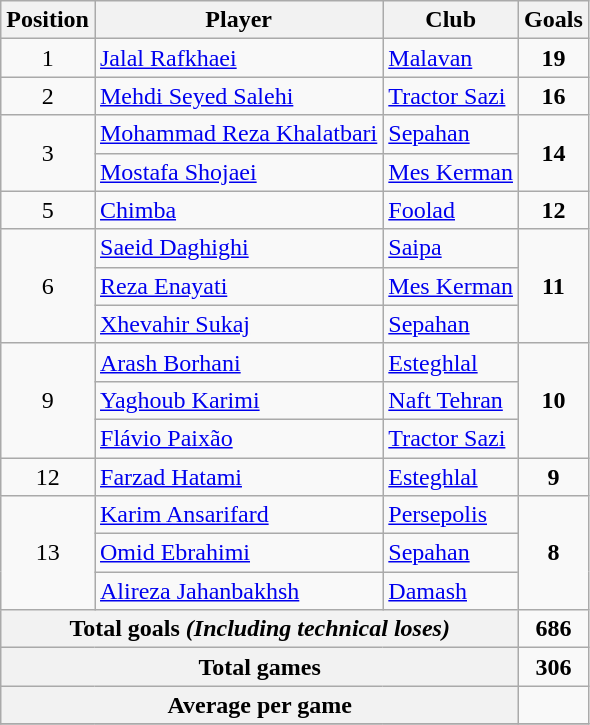<table class="wikitable">
<tr>
<th>Position</th>
<th>Player</th>
<th>Club</th>
<th>Goals</th>
</tr>
<tr>
<td align="center">1</td>
<td> <a href='#'>Jalal Rafkhaei</a></td>
<td><a href='#'>Malavan</a></td>
<td align="center"><strong>19</strong></td>
</tr>
<tr>
<td align="center">2</td>
<td> <a href='#'>Mehdi Seyed Salehi</a></td>
<td><a href='#'>Tractor Sazi</a></td>
<td align="center"><strong>16</strong></td>
</tr>
<tr>
<td rowspan=2 align="center">3</td>
<td> <a href='#'>Mohammad Reza Khalatbari</a></td>
<td><a href='#'>Sepahan</a></td>
<td rowspan=2 align="center"><strong>14</strong></td>
</tr>
<tr>
<td> <a href='#'>Mostafa Shojaei</a></td>
<td><a href='#'>Mes Kerman</a></td>
</tr>
<tr>
<td align="center">5</td>
<td> <a href='#'>Chimba</a></td>
<td><a href='#'>Foolad</a></td>
<td align="center"><strong>12</strong></td>
</tr>
<tr>
<td rowspan=3 align="center">6</td>
<td> <a href='#'>Saeid Daghighi</a></td>
<td><a href='#'>Saipa</a></td>
<td rowspan=3 align="center"><strong>11</strong></td>
</tr>
<tr>
<td> <a href='#'>Reza Enayati</a></td>
<td><a href='#'>Mes Kerman</a></td>
</tr>
<tr>
<td> <a href='#'>Xhevahir Sukaj</a></td>
<td><a href='#'>Sepahan</a></td>
</tr>
<tr>
<td rowspan=3 align="center">9</td>
<td> <a href='#'>Arash Borhani</a></td>
<td><a href='#'>Esteghlal</a></td>
<td rowspan=3 align="center"><strong>10</strong></td>
</tr>
<tr>
<td> <a href='#'>Yaghoub Karimi</a></td>
<td><a href='#'>Naft Tehran</a></td>
</tr>
<tr>
<td> <a href='#'>Flávio Paixão</a></td>
<td><a href='#'>Tractor Sazi</a></td>
</tr>
<tr>
<td align="center">12</td>
<td> <a href='#'>Farzad Hatami</a></td>
<td><a href='#'>Esteghlal</a></td>
<td align="center"><strong>9</strong></td>
</tr>
<tr>
<td rowspan=3 align="center">13</td>
<td> <a href='#'>Karim Ansarifard</a></td>
<td><a href='#'>Persepolis</a></td>
<td rowspan=3 align="center"><strong>8</strong></td>
</tr>
<tr>
<td> <a href='#'>Omid Ebrahimi</a></td>
<td><a href='#'>Sepahan</a></td>
</tr>
<tr>
<td> <a href='#'>Alireza Jahanbakhsh</a></td>
<td><a href='#'>Damash</a></td>
</tr>
<tr align="center">
<th colspan=3 align=center>Total goals <em>(Including technical loses)</em></th>
<td align="center"><strong>686</strong></td>
</tr>
<tr align="center">
<th colspan=3 align=center>Total games</th>
<td align=center><strong>306</strong></td>
</tr>
<tr align="center">
<th colspan=3 align=center>Average per game</th>
<td align="center"><strong></strong></td>
</tr>
<tr>
</tr>
</table>
